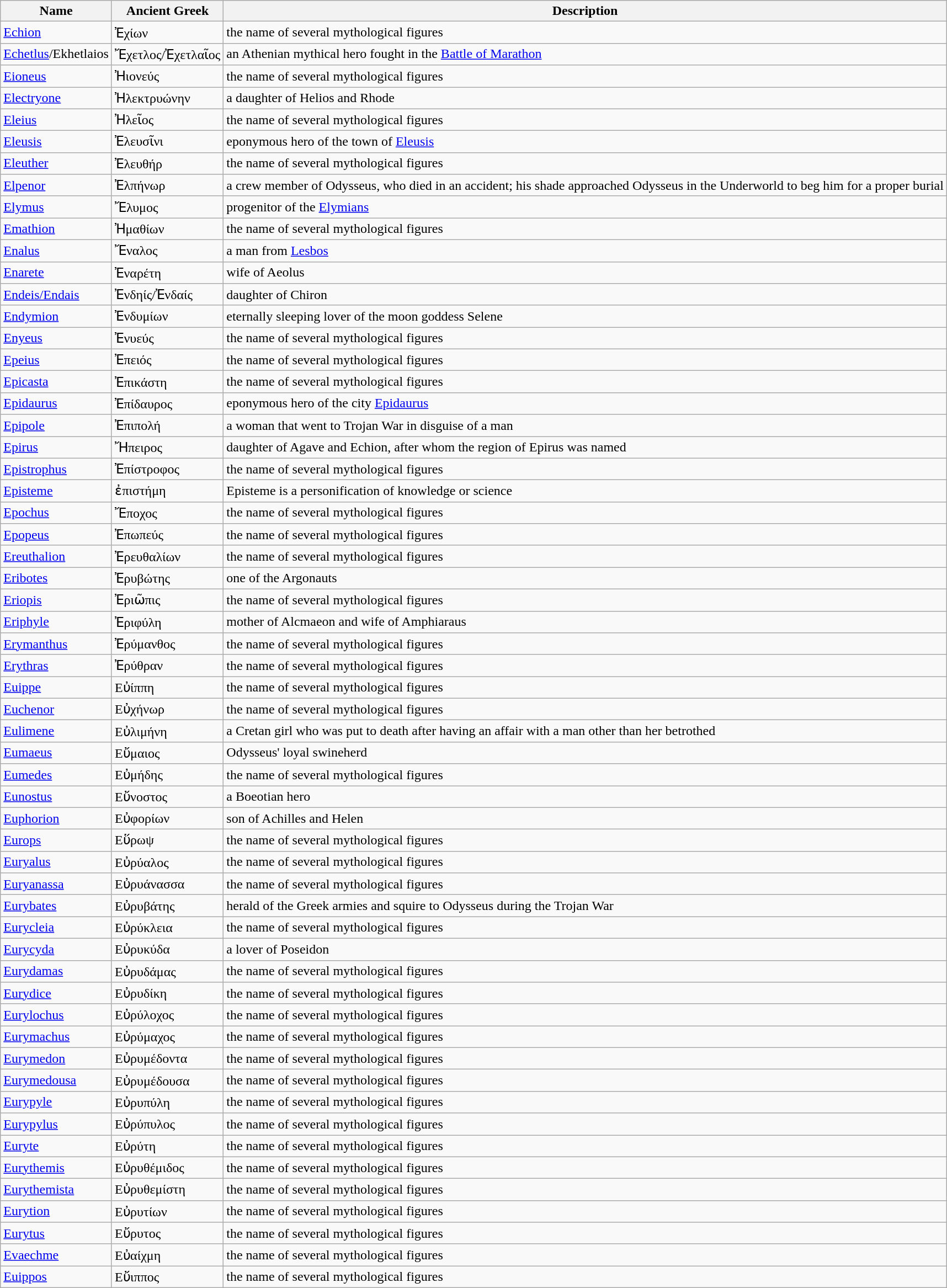<table class="wikitable">
<tr>
<th>Name</th>
<th>Ancient Greek</th>
<th>Description</th>
</tr>
<tr>
<td><a href='#'>Echion</a></td>
<td>Ἐχίων</td>
<td>the name of several mythological figures</td>
</tr>
<tr>
<td><a href='#'>Echetlus</a>/Ekhetlaios</td>
<td>Ἔχετλος/Ἐχετλαῖος</td>
<td>an Athenian mythical hero fought in the <a href='#'>Battle of Marathon</a></td>
</tr>
<tr>
<td><a href='#'>Eioneus</a></td>
<td>Ἠιονεύς</td>
<td>the name of several mythological figures</td>
</tr>
<tr>
<td><a href='#'>Electryone</a></td>
<td>Ἠλεκτρυώνην</td>
<td>a daughter of Helios and Rhode</td>
</tr>
<tr>
<td><a href='#'>Eleius</a></td>
<td>Ἠλεῖος</td>
<td>the name of several mythological figures</td>
</tr>
<tr>
<td><a href='#'>Eleusis</a></td>
<td>Ἐλευσῖνι</td>
<td>eponymous hero of the town of <a href='#'>Eleusis</a></td>
</tr>
<tr>
<td><a href='#'>Eleuther</a></td>
<td>Ἐλευθήρ</td>
<td>the name of several mythological figures</td>
</tr>
<tr>
<td><a href='#'>Elpenor</a></td>
<td>Ἐλπήνωρ</td>
<td>a crew member of Odysseus, who died in an accident; his shade approached Odysseus in the Underworld to beg him for a proper burial</td>
</tr>
<tr>
<td><a href='#'>Elymus</a></td>
<td>Ἔλυμος</td>
<td>progenitor of the <a href='#'>Elymians</a></td>
</tr>
<tr>
<td><a href='#'>Emathion</a></td>
<td>Ἠμαθίων</td>
<td>the name of several mythological figures</td>
</tr>
<tr>
<td><a href='#'>Enalus</a></td>
<td>Ἔναλος</td>
<td>a man from <a href='#'>Lesbos</a></td>
</tr>
<tr>
<td><a href='#'>Enarete</a></td>
<td>Ἐναρέτη</td>
<td>wife of Aeolus</td>
</tr>
<tr>
<td><a href='#'>Endeis/Endais</a></td>
<td>Ἐνδηίς/Ἐνδαίς</td>
<td>daughter of Chiron</td>
</tr>
<tr>
<td><a href='#'>Endymion</a></td>
<td>Ἐνδυμίων</td>
<td>eternally sleeping lover of the moon goddess Selene</td>
</tr>
<tr>
<td><a href='#'>Enyeus</a></td>
<td>Ἐνυεύς</td>
<td>the name of several mythological figures</td>
</tr>
<tr>
<td><a href='#'>Epeius</a></td>
<td>Ἐπειός</td>
<td>the name of several mythological figures</td>
</tr>
<tr>
<td><a href='#'>Epicasta</a></td>
<td>Ἐπικάστη</td>
<td>the name of several mythological figures</td>
</tr>
<tr>
<td><a href='#'>Epidaurus</a></td>
<td>Ἐπίδαυρος</td>
<td>eponymous hero of the city <a href='#'>Epidaurus</a></td>
</tr>
<tr>
<td><a href='#'>Epipole</a></td>
<td>Ἐπιπολή</td>
<td>a woman that went to Trojan War in disguise of a man</td>
</tr>
<tr>
<td><a href='#'>Epirus</a></td>
<td>Ἤπειρος</td>
<td>daughter of Agave and Echion, after whom the region of Epirus was named</td>
</tr>
<tr>
<td><a href='#'>Epistrophus</a></td>
<td>Ἐπίστροφος</td>
<td>the name of several mythological figures</td>
</tr>
<tr>
<td><a href='#'>Episteme</a></td>
<td>ἐπιστήμη</td>
<td>Episteme is a personification of knowledge or science</td>
</tr>
<tr>
<td><a href='#'>Epochus</a></td>
<td>Ἔποχος</td>
<td>the name of several mythological figures</td>
</tr>
<tr>
<td><a href='#'>Epopeus</a></td>
<td>Ἐπωπεύς</td>
<td>the name of several mythological figures</td>
</tr>
<tr>
<td><a href='#'>Ereuthalion</a></td>
<td>Ἐρευθαλίων</td>
<td>the name of several mythological figures</td>
</tr>
<tr>
<td><a href='#'>Eribotes</a></td>
<td>Ἐρυβώτης</td>
<td>one of the Argonauts</td>
</tr>
<tr>
<td><a href='#'>Eriopis</a></td>
<td>Ἐριῶπις</td>
<td>the name of several mythological figures</td>
</tr>
<tr>
<td><a href='#'>Eriphyle</a></td>
<td>Ἐριφύλη</td>
<td>mother of Alcmaeon and wife of Amphiaraus</td>
</tr>
<tr>
<td><a href='#'>Erymanthus</a></td>
<td>Ἐρύμανθος</td>
<td>the name of several mythological figures</td>
</tr>
<tr>
<td><a href='#'>Erythras</a></td>
<td>Ἐρύθραν</td>
<td>the name of several mythological figures</td>
</tr>
<tr>
<td><a href='#'>Euippe</a></td>
<td>Εὐίππη</td>
<td>the name of several mythological figures</td>
</tr>
<tr>
<td><a href='#'>Euchenor</a></td>
<td>Εὐχήνωρ</td>
<td>the name of several mythological figures</td>
</tr>
<tr>
<td><a href='#'>Eulimene</a></td>
<td>Εὐλιμήνη</td>
<td>a Cretan girl who was put to death after having an affair with a man other than her betrothed</td>
</tr>
<tr>
<td><a href='#'>Eumaeus</a></td>
<td>Εὔμαιος</td>
<td>Odysseus' loyal swineherd</td>
</tr>
<tr>
<td><a href='#'>Eumedes</a></td>
<td>Εὐμήδης</td>
<td>the name of several mythological figures</td>
</tr>
<tr>
<td><a href='#'>Eunostus</a></td>
<td>Εὔνοστος</td>
<td>a Boeotian hero</td>
</tr>
<tr>
<td><a href='#'>Euphorion</a></td>
<td>Εὐφορίων</td>
<td>son of Achilles and Helen</td>
</tr>
<tr>
<td><a href='#'>Europs</a></td>
<td>Εὕρωψ</td>
<td>the name of several mythological figures</td>
</tr>
<tr>
<td><a href='#'>Euryalus</a></td>
<td>Εὐρύαλος</td>
<td>the name of several mythological figures</td>
</tr>
<tr>
<td><a href='#'>Euryanassa</a></td>
<td>Εὐρυάνασσα</td>
<td>the name of several mythological figures</td>
</tr>
<tr>
<td><a href='#'>Eurybates</a></td>
<td>Εὐρυβάτης</td>
<td>herald of the Greek armies and squire to Odysseus during the Trojan War</td>
</tr>
<tr>
<td><a href='#'>Eurycleia</a></td>
<td>Εὐρύκλεια</td>
<td>the name of several mythological figures</td>
</tr>
<tr>
<td><a href='#'>Eurycyda</a></td>
<td>Εὐρυκύδα</td>
<td>a lover of Poseidon</td>
</tr>
<tr>
<td><a href='#'>Eurydamas</a></td>
<td>Εὐρυδάμας</td>
<td>the name of several mythological figures</td>
</tr>
<tr>
<td><a href='#'>Eurydice</a></td>
<td>Εὐρυδίκη</td>
<td>the name of several mythological figures</td>
</tr>
<tr>
<td><a href='#'>Eurylochus</a></td>
<td>Εὐρύλοχος</td>
<td>the name of several mythological figures</td>
</tr>
<tr>
<td><a href='#'>Eurymachus</a></td>
<td>Εὐρύμαχος</td>
<td>the name of several mythological figures</td>
</tr>
<tr>
<td><a href='#'>Eurymedon</a></td>
<td>Εὐρυμέδοντα</td>
<td>the name of several mythological figures</td>
</tr>
<tr>
<td><a href='#'>Eurymedousa</a></td>
<td>Εὐρυμέδουσα</td>
<td>the name of several mythological figures</td>
</tr>
<tr>
<td><a href='#'>Eurypyle</a></td>
<td>Εὐρυπύλη</td>
<td>the name of several mythological figures</td>
</tr>
<tr>
<td><a href='#'>Eurypylus</a></td>
<td>Εὐρύπυλος</td>
<td>the name of several mythological figures</td>
</tr>
<tr>
<td><a href='#'>Euryte</a></td>
<td>Εὐρύτη</td>
<td>the name of several mythological figures</td>
</tr>
<tr>
<td><a href='#'>Eurythemis</a></td>
<td>Εὐρυθέμιδος</td>
<td>the name of several mythological figures</td>
</tr>
<tr>
<td><a href='#'>Eurythemista</a></td>
<td>Εὐρυθεμίστη</td>
<td>the name of several mythological figures</td>
</tr>
<tr>
<td><a href='#'>Eurytion</a></td>
<td>Εὐρυτίων</td>
<td>the name of several mythological figures</td>
</tr>
<tr>
<td><a href='#'>Eurytus</a></td>
<td>Εὔρυτος</td>
<td>the name of several mythological figures</td>
</tr>
<tr>
<td><a href='#'>Evaechme</a></td>
<td>Εὐαίχμη</td>
<td>the name of several mythological figures</td>
</tr>
<tr>
<td><a href='#'>Euippos</a></td>
<td>Εὔιππος</td>
<td>the name of several mythological figures</td>
</tr>
</table>
